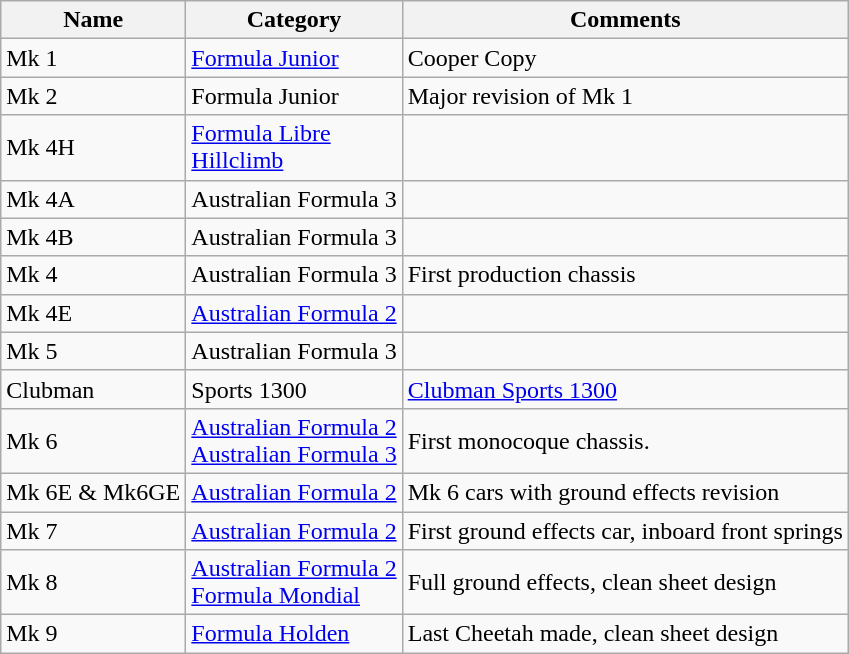<table class="wikitable">
<tr>
<th>Name</th>
<th>Category</th>
<th>Comments</th>
</tr>
<tr align="center">
<td align="left">Mk 1</td>
<td align="left"><a href='#'>Formula Junior</a></td>
<td align="left">Cooper Copy</td>
</tr>
<tr align="center">
<td align="left">Mk 2</td>
<td align="left">Formula Junior</td>
<td align="left">Major revision of Mk 1</td>
</tr>
<tr align="center">
<td align="left">Mk 4H</td>
<td align="left"><a href='#'>Formula Libre</a><br> <a href='#'>Hillclimb</a></td>
<td align="left"></td>
</tr>
<tr align="center">
<td align="left">Mk 4A</td>
<td align="left">Australian Formula 3</td>
<td align="left"></td>
</tr>
<tr align="center">
<td align="left">Mk 4B</td>
<td align="left">Australian Formula 3</td>
<td align="left"></td>
</tr>
<tr align="center">
<td align="left">Mk 4</td>
<td align="left">Australian Formula 3</td>
<td align="left">First production chassis</td>
</tr>
<tr align="center">
<td align="left">Mk 4E</td>
<td align="left"><a href='#'>Australian Formula 2</a></td>
<td align="left"></td>
</tr>
<tr align="center">
<td align="left">Mk 5</td>
<td align="left">Australian Formula 3</td>
<td align="left"></td>
</tr>
<tr align="center">
<td align="left">Clubman</td>
<td align="left">Sports 1300</td>
<td align="left"><a href='#'>Clubman Sports 1300</a></td>
</tr>
<tr align="center">
<td align="left">Mk 6</td>
<td align="left"><a href='#'>Australian Formula 2</a><br> <a href='#'>Australian Formula 3</a></td>
<td align="left">First monocoque chassis.</td>
</tr>
<tr align="center">
<td align="left">Mk 6E & Mk6GE</td>
<td align="left"><a href='#'>Australian Formula 2</a></td>
<td align="left">Mk 6 cars with ground effects revision</td>
</tr>
<tr align="center">
<td align="left">Mk 7</td>
<td align="left"><a href='#'>Australian Formula 2</a></td>
<td align="left">First ground effects car, inboard front springs</td>
</tr>
<tr align="center">
<td align="left">Mk 8</td>
<td align="left"><a href='#'>Australian Formula 2</a><br> <a href='#'>Formula Mondial</a></td>
<td align="left">Full ground effects, clean sheet design</td>
</tr>
<tr align="center">
<td align="left">Mk 9</td>
<td align="left"><a href='#'>Formula Holden</a></td>
<td align="left">Last Cheetah made, clean sheet design</td>
</tr>
</table>
